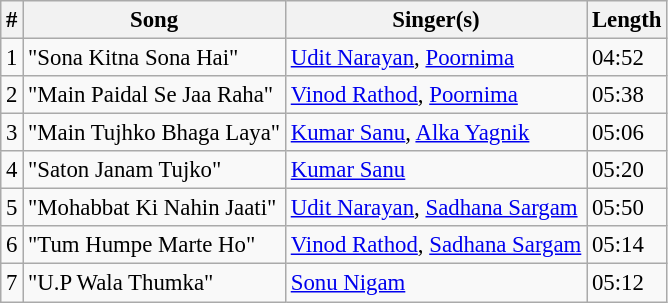<table class="wikitable sortable" style="font-size: 95%;">
<tr>
<th>#</th>
<th>Song</th>
<th>Singer(s)</th>
<th>Length</th>
</tr>
<tr>
<td>1</td>
<td>"Sona Kitna Sona Hai"</td>
<td><a href='#'>Udit Narayan</a>, <a href='#'>Poornima</a></td>
<td>04:52</td>
</tr>
<tr>
<td>2</td>
<td>"Main Paidal Se Jaa Raha"</td>
<td><a href='#'>Vinod Rathod</a>, <a href='#'>Poornima</a></td>
<td>05:38</td>
</tr>
<tr>
<td>3</td>
<td>"Main Tujhko Bhaga Laya"</td>
<td><a href='#'>Kumar Sanu</a>, <a href='#'>Alka Yagnik</a></td>
<td>05:06</td>
</tr>
<tr>
<td>4</td>
<td>"Saton Janam Tujko"</td>
<td><a href='#'>Kumar Sanu</a></td>
<td>05:20</td>
</tr>
<tr>
<td>5</td>
<td>"Mohabbat Ki Nahin Jaati"</td>
<td><a href='#'>Udit Narayan</a>, <a href='#'>Sadhana Sargam</a></td>
<td>05:50</td>
</tr>
<tr>
<td>6</td>
<td>"Tum Humpe Marte Ho"</td>
<td><a href='#'>Vinod Rathod</a>, <a href='#'>Sadhana Sargam</a></td>
<td>05:14</td>
</tr>
<tr>
<td>7</td>
<td>"U.P Wala Thumka"</td>
<td><a href='#'>Sonu Nigam</a></td>
<td>05:12</td>
</tr>
</table>
